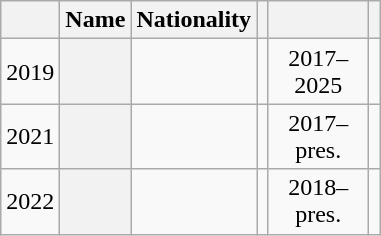<table class="wikitable sortable plainrowheaders" style="text-align: center">
<tr>
<th scope="col"></th>
<th scope="col">Name</th>
<th scope="col">Nationality</th>
<th scope="col"></th>
<th scope="col" style="width: 60px;"></th>
<th scope="col" class="unsortable"></th>
</tr>
<tr>
<td>2019</td>
<th scope="row"></th>
<td align="left"></td>
<td></td>
<td>2017–2025</td>
<td></td>
</tr>
<tr>
<td>2021</td>
<th scope="row"></th>
<td align="left"></td>
<td></td>
<td>2017–pres.</td>
<td></td>
</tr>
<tr>
<td>2022</td>
<th scope="row"></th>
<td align="left"></td>
<td></td>
<td>2018–pres.</td>
<td></td>
</tr>
</table>
